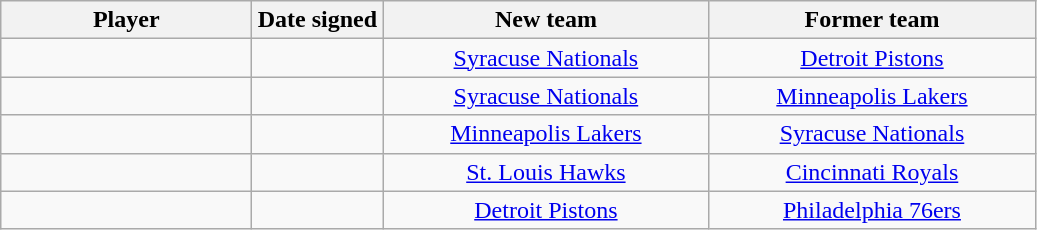<table class="wikitable sortable" style="text-align:center">
<tr>
<th style="width:160px">Player</th>
<th style="width:80px">Date signed</th>
<th style="width:210px">New team</th>
<th style="width:210px">Former team</th>
</tr>
<tr>
<td align=left></td>
<td></td>
<td><a href='#'>Syracuse Nationals</a></td>
<td><a href='#'>Detroit Pistons</a></td>
</tr>
<tr>
<td align=left></td>
<td></td>
<td><a href='#'>Syracuse Nationals</a></td>
<td><a href='#'>Minneapolis Lakers</a></td>
</tr>
<tr>
<td align=left></td>
<td></td>
<td><a href='#'>Minneapolis Lakers</a></td>
<td><a href='#'>Syracuse Nationals</a></td>
</tr>
<tr>
<td align=left></td>
<td></td>
<td><a href='#'>St. Louis Hawks</a></td>
<td><a href='#'>Cincinnati Royals</a></td>
</tr>
<tr>
<td align=left></td>
<td></td>
<td><a href='#'>Detroit Pistons</a></td>
<td><a href='#'>Philadelphia 76ers</a></td>
</tr>
</table>
